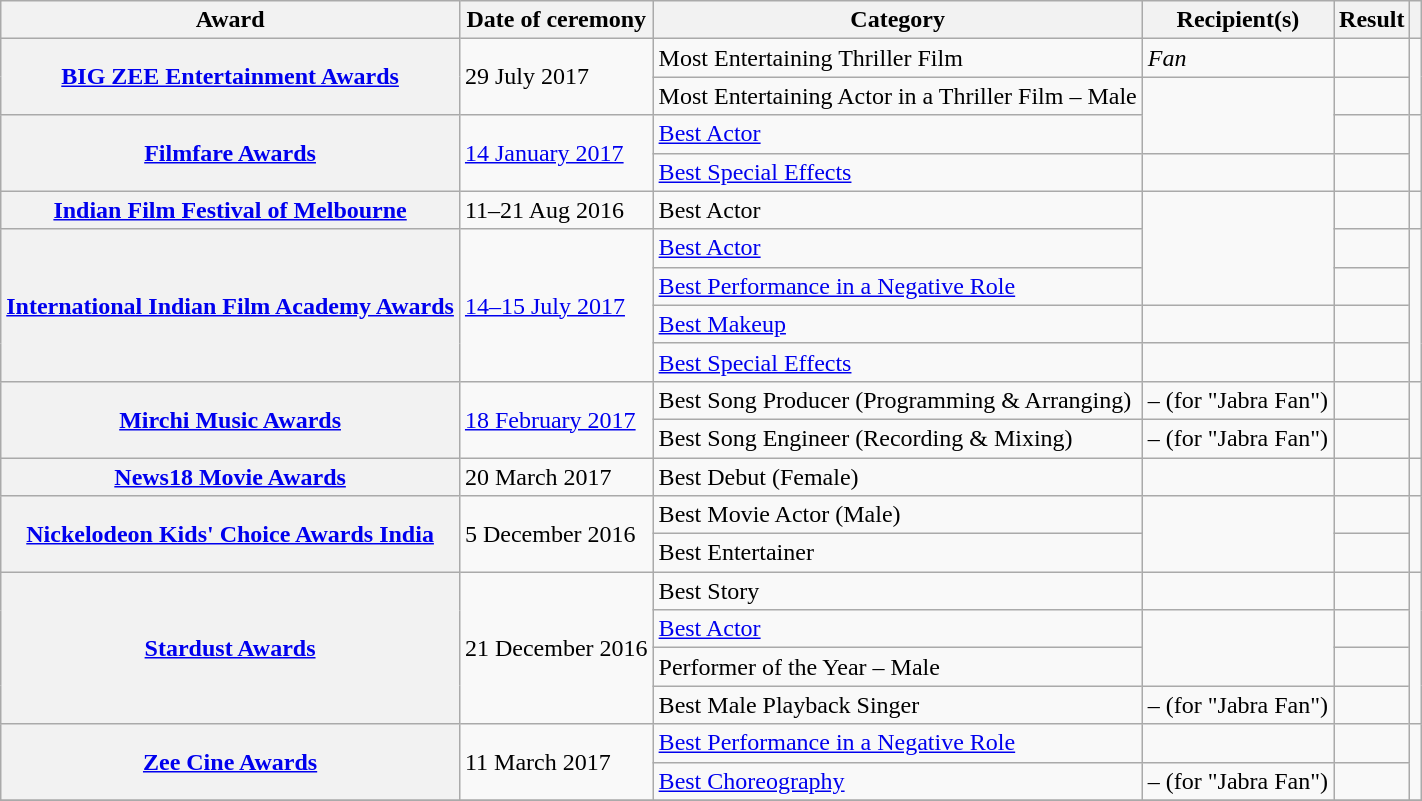<table class="wikitable plainrowheaders sortable">
<tr>
<th scope="col">Award</th>
<th scope="col">Date of ceremony</th>
<th scope="col">Category</th>
<th scope="col">Recipient(s)</th>
<th scope="col">Result</th>
<th scope="col" class="unsortable"></th>
</tr>
<tr>
<th scope="row" rowspan="2"><a href='#'>BIG ZEE Entertainment Awards</a></th>
<td rowspan="2">29 July 2017</td>
<td>Most Entertaining Thriller Film</td>
<td><em>Fan</em></td>
<td></td>
<td style="text-align:center;" rowspan="2"></td>
</tr>
<tr>
<td>Most Entertaining Actor in a Thriller Film – Male</td>
<td rowspan="2"></td>
<td></td>
</tr>
<tr>
<th scope="row" rowspan="2"><a href='#'>Filmfare Awards</a></th>
<td rowspan="2"><a href='#'>14 January 2017</a></td>
<td><a href='#'>Best Actor</a></td>
<td></td>
<td style="text-align:center;" rowspan="2"><br></td>
</tr>
<tr>
<td><a href='#'>Best Special Effects</a></td>
<td></td>
<td></td>
</tr>
<tr>
<th scope="row"><a href='#'>Indian Film Festival of Melbourne</a></th>
<td>11–21 Aug 2016</td>
<td>Best Actor</td>
<td rowspan="3"></td>
<td></td>
<td style="text-align: center;"></td>
</tr>
<tr>
<th scope="row" rowspan="4"><a href='#'>International Indian Film Academy Awards</a></th>
<td rowspan="4"><a href='#'>14–15 July 2017</a></td>
<td><a href='#'>Best Actor</a></td>
<td></td>
<td style="text-align: center;" rowspan="4"><br></td>
</tr>
<tr>
<td><a href='#'>Best Performance in a Negative Role</a></td>
<td></td>
</tr>
<tr>
<td><a href='#'>Best Makeup</a></td>
<td></td>
<td></td>
</tr>
<tr>
<td><a href='#'>Best Special Effects</a></td>
<td></td>
<td></td>
</tr>
<tr>
<th scope="row" rowspan="2"><a href='#'>Mirchi Music Awards</a></th>
<td rowspan="2"><a href='#'>18 February 2017</a></td>
<td>Best Song Producer (Programming & Arranging)</td>
<td> – (for "Jabra Fan")</td>
<td></td>
<td style="text-align:center;" rowspan="2"><br></td>
</tr>
<tr>
<td>Best Song Engineer (Recording & Mixing)</td>
<td> – (for "Jabra Fan")</td>
<td></td>
</tr>
<tr>
<th scope="row"><a href='#'>News18 Movie Awards</a></th>
<td>20 March 2017</td>
<td>Best Debut (Female)</td>
<td></td>
<td></td>
<td style="text-align:center;"></td>
</tr>
<tr>
<th scope="row" rowspan="2"><a href='#'>Nickelodeon Kids' Choice Awards India</a></th>
<td rowspan="2">5 December 2016</td>
<td>Best Movie Actor (Male)</td>
<td rowspan="2"></td>
<td></td>
<td style="text-align: center;" rowspan="2"></td>
</tr>
<tr>
<td>Best Entertainer</td>
<td></td>
</tr>
<tr>
<th scope="row" rowspan="4"><a href='#'>Stardust Awards</a></th>
<td rowspan="4">21 December 2016</td>
<td>Best Story</td>
<td></td>
<td></td>
<td style="text-align:center;" rowspan="4"><br></td>
</tr>
<tr>
<td><a href='#'>Best Actor</a></td>
<td rowspan="2"></td>
<td></td>
</tr>
<tr>
<td>Performer of the Year – Male</td>
<td></td>
</tr>
<tr>
<td>Best Male Playback Singer</td>
<td> – (for "Jabra Fan")</td>
<td></td>
</tr>
<tr>
<th scope="row" rowspan="2"><a href='#'>Zee Cine Awards</a></th>
<td rowspan="2">11 March 2017</td>
<td><a href='#'>Best Performance in a Negative Role</a></td>
<td></td>
<td></td>
<td style="text-align:center;" rowspan="2"></td>
</tr>
<tr>
<td><a href='#'>Best Choreography</a></td>
<td> – (for "Jabra Fan")</td>
<td></td>
</tr>
<tr>
</tr>
</table>
